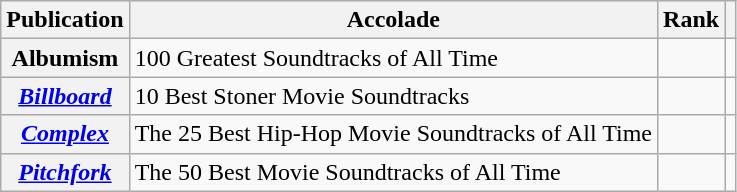<table class="wikitable sortable plainrowheaders">
<tr>
<th scope="col">Publication</th>
<th scope="col">Accolade</th>
<th scope="col">Rank</th>
<th scope="col" class="unsortable"></th>
</tr>
<tr>
<th scope="row">Albumism</th>
<td>100 Greatest Soundtracks of All Time</td>
<td></td>
<td></td>
</tr>
<tr>
<th scope="row"><em><a href='#'>Billboard</a></em></th>
<td>10 Best Stoner Movie Soundtracks</td>
<td></td>
<td></td>
</tr>
<tr>
<th scope="row"><em><a href='#'>Complex</a></em></th>
<td>The 25 Best Hip-Hop Movie Soundtracks of All Time</td>
<td></td>
<td></td>
</tr>
<tr>
<th scope="row"><em><a href='#'>Pitchfork</a></em></th>
<td>The 50 Best Movie Soundtracks of All Time</td>
<td></td>
<td></td>
</tr>
</table>
